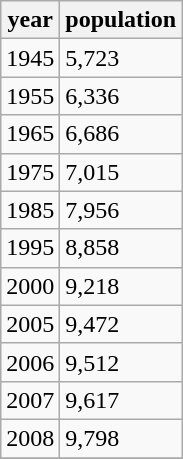<table class="wikitable">
<tr>
<th>year</th>
<th>population</th>
</tr>
<tr>
<td>1945</td>
<td>5,723</td>
</tr>
<tr>
<td>1955</td>
<td>6,336</td>
</tr>
<tr>
<td>1965</td>
<td>6,686</td>
</tr>
<tr>
<td>1975</td>
<td>7,015</td>
</tr>
<tr>
<td>1985</td>
<td>7,956</td>
</tr>
<tr>
<td>1995</td>
<td>8,858</td>
</tr>
<tr>
<td>2000</td>
<td>9,218</td>
</tr>
<tr>
<td>2005</td>
<td>9,472</td>
</tr>
<tr>
<td>2006</td>
<td>9,512</td>
</tr>
<tr>
<td>2007</td>
<td>9,617</td>
</tr>
<tr>
<td>2008</td>
<td>9,798</td>
</tr>
<tr>
</tr>
</table>
